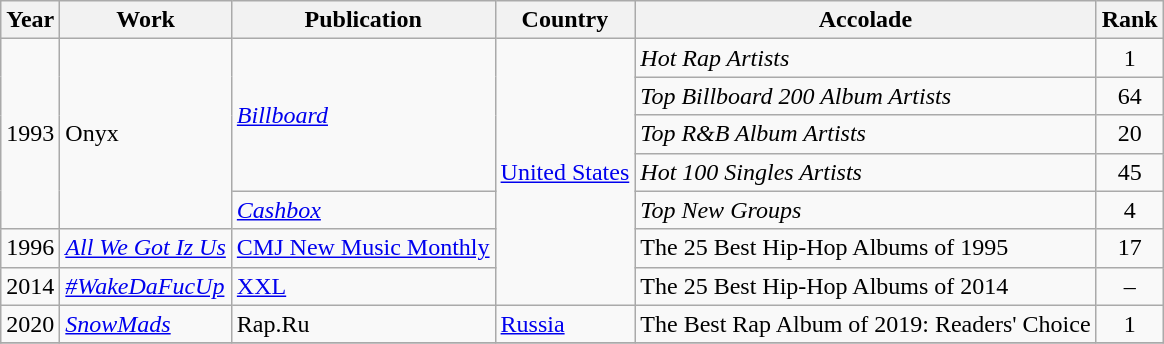<table class="wikitable">
<tr>
<th>Year</th>
<th>Work</th>
<th>Publication</th>
<th>Country</th>
<th>Accolade</th>
<th>Rank</th>
</tr>
<tr>
<td rowspan=5>1993</td>
<td rowspan=5>Onyx</td>
<td rowspan=4><em><a href='#'>Billboard</a></em></td>
<td rowspan=7><a href='#'>United States</a></td>
<td><em>Hot Rap Artists</em></td>
<td style="text-align:center;">1</td>
</tr>
<tr>
<td><em>Top Billboard 200 Album Artists</em></td>
<td style="text-align:center;">64</td>
</tr>
<tr>
<td><em>Top R&B Album Artists</em></td>
<td style="text-align:center;">20</td>
</tr>
<tr>
<td><em>Hot 100 Singles Artists</em></td>
<td style="text-align:center;">45</td>
</tr>
<tr>
<td rowspan=1><em><a href='#'>Cashbox</a></em></td>
<td><em>Top New Groups</em></td>
<td style="text-align:center;">4</td>
</tr>
<tr>
<td rowspan=1>1996</td>
<td><em><a href='#'>All We Got Iz Us</a></em></td>
<td><a href='#'>CMJ New Music Monthly</a></td>
<td>The 25 Best Hip-Hop Albums of 1995</td>
<td style="text-align:center;">17</td>
</tr>
<tr>
<td rowspan=1>2014</td>
<td><em><a href='#'>#WakeDaFucUp</a></em></td>
<td><a href='#'>XXL</a></td>
<td>The 25 Best Hip-Hop Albums of 2014</td>
<td style="text-align:center;">–</td>
</tr>
<tr>
<td rowspan=1>2020</td>
<td><em><a href='#'>SnowMads</a></em></td>
<td>Rap.Ru</td>
<td rowspan=1><a href='#'>Russia</a></td>
<td>The Best Rap Album of 2019: Readers' Choice</td>
<td style="text-align:center;">1</td>
</tr>
<tr>
</tr>
</table>
